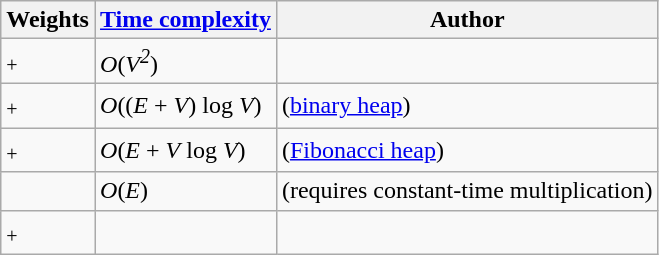<table class=wikitable>
<tr>
<th>Weights</th>
<th><a href='#'>Time complexity</a></th>
<th>Author</th>
</tr>
<tr>
<td><sub>+</sub></td>
<td><em>O</em>(<em>V<sup>2</sup></em>)</td>
<td></td>
</tr>
<tr>
<td><sub>+</sub></td>
<td><em>O</em>((<em>E</em> + <em>V</em>) log <em>V</em>)</td>
<td> (<a href='#'>binary heap</a>)</td>
</tr>
<tr>
<td><sub>+</sub></td>
<td><em>O</em>(<em>E</em> + <em>V</em> log <em>V</em>)</td>
<td> (<a href='#'>Fibonacci heap</a>)</td>
</tr>
<tr>
<td></td>
<td><em>O</em>(<em>E</em>)</td>
<td> (requires constant-time multiplication)</td>
</tr>
<tr>
<td><sub>+</sub></td>
<td></td>
<td></td>
</tr>
</table>
